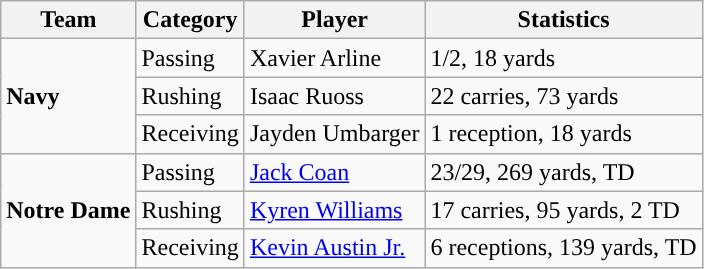<table class="wikitable" style="float: left;">
<tr>
<th>Team</th>
<th>Category</th>
<th>Player</th>
<th>Statistics</th>
</tr>
<tr>
<td rowspan=3><strong>Navy</strong></td>
<td>Passing</td>
<td>Xavier Arline</td>
<td>1/2, 18 yards</td>
</tr>
<tr>
<td>Rushing</td>
<td>Isaac Ruoss</td>
<td>22 carries, 73 yards</td>
</tr>
<tr>
<td>Receiving</td>
<td>Jayden Umbarger</td>
<td>1 reception, 18 yards</td>
</tr>
<tr>
<td rowspan=3><strong>Notre Dame</strong></td>
<td>Passing</td>
<td><a href='#'>Jack Coan</a></td>
<td>23/29, 269 yards, TD</td>
</tr>
<tr>
<td>Rushing</td>
<td><a href='#'>Kyren Williams</a></td>
<td>17 carries, 95 yards, 2 TD</td>
</tr>
<tr>
<td>Receiving</td>
<td><a href='#'>Kevin Austin Jr.</a></td>
<td>6 receptions, 139 yards, TD</td>
</tr>
</table>
